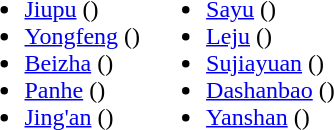<table>
<tr>
<td valign="top"><br><ul><li><a href='#'>Jiupu</a> ()</li><li><a href='#'>Yongfeng</a> ()</li><li><a href='#'>Beizha</a> ()</li><li><a href='#'>Panhe</a> ()</li><li><a href='#'>Jing'an</a> ()</li></ul></td>
<td valign="top"><br><ul><li><a href='#'>Sayu</a> ()</li><li><a href='#'>Leju</a> ()</li><li><a href='#'>Sujiayuan</a> ()</li><li><a href='#'>Dashanbao</a> ()</li><li><a href='#'>Yanshan</a> ()</li></ul></td>
</tr>
</table>
